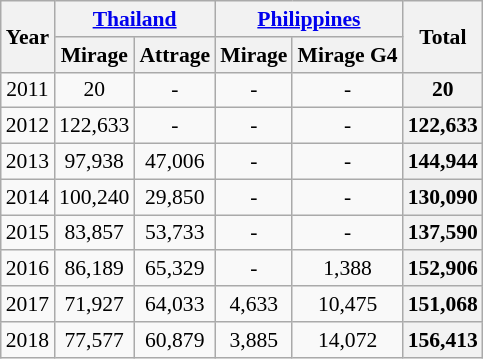<table class="wikitable" style="font-size:90%; text-align:center">
<tr>
<th rowspan="2">Year</th>
<th colspan="2"><a href='#'>Thailand</a></th>
<th colspan="2"><a href='#'>Philippines</a></th>
<th rowspan="2">Total</th>
</tr>
<tr>
<th>Mirage</th>
<th>Attrage</th>
<th>Mirage</th>
<th>Mirage G4</th>
</tr>
<tr>
<td>2011</td>
<td>20</td>
<td>-</td>
<td>-</td>
<td>-</td>
<th>20</th>
</tr>
<tr>
<td>2012</td>
<td>122,633</td>
<td>-</td>
<td>-</td>
<td>-</td>
<th>122,633</th>
</tr>
<tr>
<td>2013</td>
<td>97,938</td>
<td>47,006</td>
<td>-</td>
<td>-</td>
<th>144,944</th>
</tr>
<tr>
<td>2014</td>
<td>100,240</td>
<td>29,850</td>
<td>-</td>
<td>-</td>
<th>130,090</th>
</tr>
<tr>
<td>2015</td>
<td>83,857</td>
<td>53,733</td>
<td>-</td>
<td>-</td>
<th>137,590</th>
</tr>
<tr>
<td>2016</td>
<td>86,189</td>
<td>65,329</td>
<td>-</td>
<td>1,388</td>
<th>152,906</th>
</tr>
<tr>
<td>2017</td>
<td>71,927</td>
<td>64,033</td>
<td>4,633</td>
<td>10,475</td>
<th>151,068</th>
</tr>
<tr>
<td>2018</td>
<td>77,577</td>
<td>60,879</td>
<td>3,885</td>
<td>14,072</td>
<th>156,413</th>
</tr>
</table>
